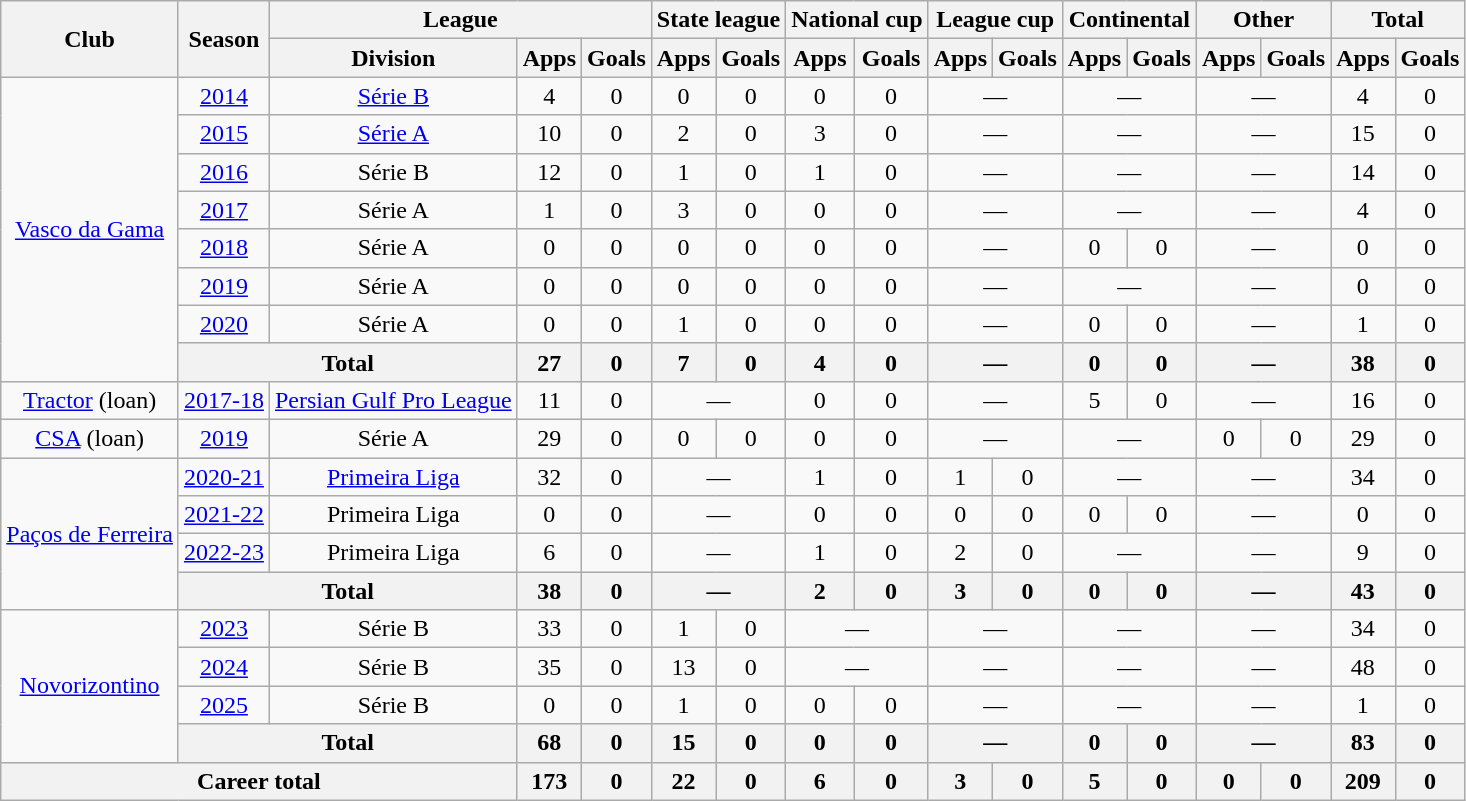<table class="wikitable" style="text-align:center">
<tr>
<th rowspan="2">Club</th>
<th rowspan="2">Season</th>
<th colspan="3">League</th>
<th colspan="2">State league</th>
<th colspan="2">National cup</th>
<th colspan="2">League cup</th>
<th colspan="2">Continental</th>
<th colspan="2">Other</th>
<th colspan="2">Total</th>
</tr>
<tr>
<th>Division</th>
<th>Apps</th>
<th>Goals</th>
<th>Apps</th>
<th>Goals</th>
<th>Apps</th>
<th>Goals</th>
<th>Apps</th>
<th>Goals</th>
<th>Apps</th>
<th>Goals</th>
<th>Apps</th>
<th>Goals</th>
<th>Apps</th>
<th>Goals</th>
</tr>
<tr>
<td rowspan="8"><a href='#'>Vasco da Gama</a></td>
<td><a href='#'>2014</a></td>
<td><a href='#'>Série B</a></td>
<td>4</td>
<td>0</td>
<td>0</td>
<td>0</td>
<td>0</td>
<td>0</td>
<td colspan="2">—</td>
<td colspan="2">—</td>
<td colspan="2">—</td>
<td>4</td>
<td>0</td>
</tr>
<tr>
<td><a href='#'>2015</a></td>
<td><a href='#'>Série A</a></td>
<td>10</td>
<td>0</td>
<td>2</td>
<td>0</td>
<td>3</td>
<td>0</td>
<td colspan="2">—</td>
<td colspan="2">—</td>
<td colspan="2">—</td>
<td>15</td>
<td>0</td>
</tr>
<tr>
<td><a href='#'>2016</a></td>
<td>Série B</td>
<td>12</td>
<td>0</td>
<td>1</td>
<td>0</td>
<td>1</td>
<td>0</td>
<td colspan="2">—</td>
<td colspan="2">—</td>
<td colspan="2">—</td>
<td>14</td>
<td>0</td>
</tr>
<tr>
<td><a href='#'>2017</a></td>
<td>Série A</td>
<td>1</td>
<td>0</td>
<td>3</td>
<td>0</td>
<td>0</td>
<td>0</td>
<td colspan="2">—</td>
<td colspan="2">—</td>
<td colspan="2">—</td>
<td>4</td>
<td>0</td>
</tr>
<tr>
<td><a href='#'>2018</a></td>
<td>Série A</td>
<td>0</td>
<td>0</td>
<td>0</td>
<td>0</td>
<td>0</td>
<td>0</td>
<td colspan="2">—</td>
<td>0</td>
<td>0</td>
<td colspan="2">—</td>
<td>0</td>
<td>0</td>
</tr>
<tr>
<td><a href='#'>2019</a></td>
<td>Série A</td>
<td>0</td>
<td>0</td>
<td>0</td>
<td>0</td>
<td>0</td>
<td>0</td>
<td colspan="2">—</td>
<td colspan="2">—</td>
<td colspan="2">—</td>
<td>0</td>
<td>0</td>
</tr>
<tr>
<td><a href='#'>2020</a></td>
<td>Série A</td>
<td>0</td>
<td>0</td>
<td>1</td>
<td>0</td>
<td>0</td>
<td>0</td>
<td colspan="2">—</td>
<td>0</td>
<td>0</td>
<td colspan="2">—</td>
<td>1</td>
<td>0</td>
</tr>
<tr>
<th colspan="2">Total</th>
<th>27</th>
<th>0</th>
<th>7</th>
<th>0</th>
<th>4</th>
<th>0</th>
<th colspan="2">—</th>
<th>0</th>
<th>0</th>
<th colspan="2">—</th>
<th>38</th>
<th>0</th>
</tr>
<tr>
<td><a href='#'>Tractor</a> (loan)</td>
<td><a href='#'>2017-18</a></td>
<td><a href='#'>Persian Gulf Pro League</a></td>
<td>11</td>
<td>0</td>
<td colspan="2">—</td>
<td>0</td>
<td>0</td>
<td colspan="2">—</td>
<td>5</td>
<td>0</td>
<td colspan="2">—</td>
<td>16</td>
<td>0</td>
</tr>
<tr>
<td><a href='#'>CSA</a> (loan)</td>
<td><a href='#'>2019</a></td>
<td>Série A</td>
<td>29</td>
<td>0</td>
<td>0</td>
<td>0</td>
<td>0</td>
<td>0</td>
<td colspan="2">—</td>
<td colspan="2">—</td>
<td>0</td>
<td>0</td>
<td>29</td>
<td>0</td>
</tr>
<tr>
<td rowspan="4"><a href='#'>Paços de Ferreira</a></td>
<td><a href='#'>2020-21</a></td>
<td><a href='#'>Primeira Liga</a></td>
<td>32</td>
<td>0</td>
<td colspan="2">—</td>
<td>1</td>
<td>0</td>
<td>1</td>
<td>0</td>
<td colspan="2">—</td>
<td colspan="2">—</td>
<td>34</td>
<td>0</td>
</tr>
<tr>
<td><a href='#'>2021-22</a></td>
<td>Primeira Liga</td>
<td>0</td>
<td>0</td>
<td colspan="2">—</td>
<td>0</td>
<td>0</td>
<td>0</td>
<td>0</td>
<td>0</td>
<td>0</td>
<td colspan="2">—</td>
<td>0</td>
<td>0</td>
</tr>
<tr>
<td><a href='#'>2022-23</a></td>
<td>Primeira Liga</td>
<td>6</td>
<td>0</td>
<td colspan="2">—</td>
<td>1</td>
<td>0</td>
<td>2</td>
<td>0</td>
<td colspan="2">—</td>
<td colspan="2">—</td>
<td>9</td>
<td>0</td>
</tr>
<tr>
<th colspan="2">Total</th>
<th>38</th>
<th>0</th>
<th colspan="2">—</th>
<th>2</th>
<th>0</th>
<th>3</th>
<th>0</th>
<th>0</th>
<th>0</th>
<th colspan="2">—</th>
<th>43</th>
<th>0</th>
</tr>
<tr>
<td rowspan="4"><a href='#'>Novorizontino</a></td>
<td><a href='#'>2023</a></td>
<td>Série B</td>
<td>33</td>
<td>0</td>
<td>1</td>
<td>0</td>
<td colspan="2">—</td>
<td colspan="2">—</td>
<td colspan="2">—</td>
<td colspan="2">—</td>
<td>34</td>
<td>0</td>
</tr>
<tr>
<td><a href='#'>2024</a></td>
<td>Série B</td>
<td>35</td>
<td>0</td>
<td>13</td>
<td>0</td>
<td colspan="2">—</td>
<td colspan="2">—</td>
<td colspan="2">—</td>
<td colspan="2">—</td>
<td>48</td>
<td>0</td>
</tr>
<tr>
<td><a href='#'>2025</a></td>
<td>Série B</td>
<td>0</td>
<td>0</td>
<td>1</td>
<td>0</td>
<td>0</td>
<td>0</td>
<td colspan="2">—</td>
<td colspan="2">—</td>
<td colspan="2">—</td>
<td>1</td>
<td>0</td>
</tr>
<tr>
<th colspan="2">Total</th>
<th>68</th>
<th>0</th>
<th>15</th>
<th>0</th>
<th>0</th>
<th>0</th>
<th colspan="2">—</th>
<th>0</th>
<th>0</th>
<th colspan="2">—</th>
<th>83</th>
<th>0</th>
</tr>
<tr>
<th colspan="3">Career total</th>
<th>173</th>
<th>0</th>
<th>22</th>
<th>0</th>
<th>6</th>
<th>0</th>
<th>3</th>
<th>0</th>
<th>5</th>
<th>0</th>
<th>0</th>
<th>0</th>
<th>209</th>
<th>0</th>
</tr>
</table>
